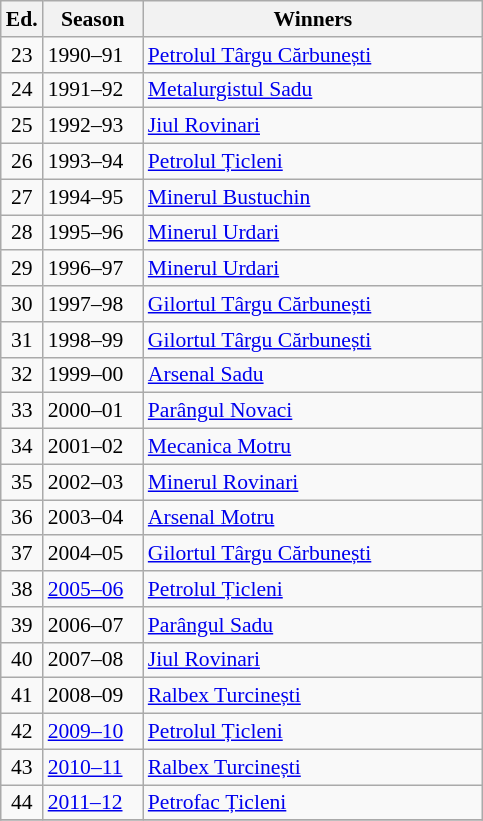<table class="wikitable" style="font-size:90%">
<tr>
<th><abbr>Ed.</abbr></th>
<th width="60">Season</th>
<th width="220">Winners</th>
</tr>
<tr>
<td align=center>23</td>
<td>1990–91</td>
<td><a href='#'>Petrolul Târgu Cărbunești</a></td>
</tr>
<tr>
<td align=center>24</td>
<td>1991–92</td>
<td><a href='#'>Metalurgistul Sadu</a></td>
</tr>
<tr>
<td align=center>25</td>
<td>1992–93</td>
<td><a href='#'>Jiul Rovinari</a></td>
</tr>
<tr>
<td align=center>26</td>
<td>1993–94</td>
<td><a href='#'>Petrolul Țicleni</a></td>
</tr>
<tr>
<td align=center>27</td>
<td>1994–95</td>
<td><a href='#'>Minerul Bustuchin</a></td>
</tr>
<tr>
<td align=center>28</td>
<td>1995–96</td>
<td><a href='#'>Minerul Urdari</a></td>
</tr>
<tr>
<td align=center>29</td>
<td>1996–97</td>
<td><a href='#'>Minerul Urdari</a></td>
</tr>
<tr>
<td align=center>30</td>
<td>1997–98</td>
<td><a href='#'>Gilortul Târgu Cărbunești</a></td>
</tr>
<tr>
<td align=center>31</td>
<td>1998–99</td>
<td><a href='#'>Gilortul Târgu Cărbunești</a></td>
</tr>
<tr>
<td align=center>32</td>
<td>1999–00</td>
<td><a href='#'>Arsenal Sadu</a></td>
</tr>
<tr>
<td align=center>33</td>
<td>2000–01</td>
<td><a href='#'>Parângul Novaci</a></td>
</tr>
<tr>
<td align=center>34</td>
<td>2001–02</td>
<td><a href='#'>Mecanica Motru</a></td>
</tr>
<tr>
<td align=center>35</td>
<td>2002–03</td>
<td><a href='#'>Minerul Rovinari</a></td>
</tr>
<tr>
<td align=center>36</td>
<td>2003–04</td>
<td><a href='#'>Arsenal Motru</a></td>
</tr>
<tr>
<td align=center>37</td>
<td>2004–05</td>
<td><a href='#'>Gilortul Târgu Cărbunești</a></td>
</tr>
<tr>
<td align=center>38</td>
<td><a href='#'>2005–06</a></td>
<td><a href='#'>Petrolul Țicleni</a></td>
</tr>
<tr>
<td align=center>39</td>
<td>2006–07</td>
<td><a href='#'>Parângul Sadu</a></td>
</tr>
<tr>
<td align=center>40</td>
<td>2007–08</td>
<td><a href='#'>Jiul Rovinari</a></td>
</tr>
<tr>
<td align=center>41</td>
<td>2008–09</td>
<td><a href='#'>Ralbex Turcinești</a></td>
</tr>
<tr>
<td align=center>42</td>
<td><a href='#'>2009–10</a></td>
<td><a href='#'>Petrolul Țicleni</a></td>
</tr>
<tr>
<td align=center>43</td>
<td><a href='#'>2010–11</a></td>
<td><a href='#'>Ralbex Turcinești</a></td>
</tr>
<tr>
<td align=center>44</td>
<td><a href='#'>2011–12</a></td>
<td><a href='#'>Petrofac Țicleni</a></td>
</tr>
<tr>
</tr>
</table>
